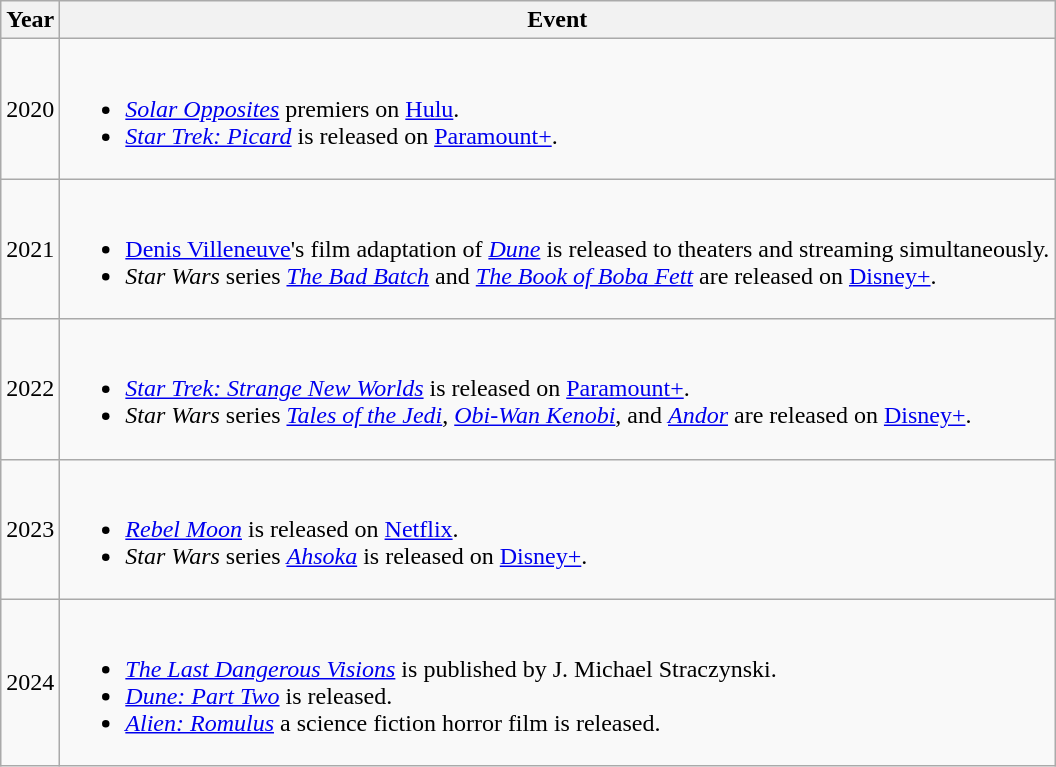<table class="wikitable">
<tr>
<th>Year</th>
<th>Event</th>
</tr>
<tr>
<td>2020</td>
<td><br><ul><li><em><a href='#'>Solar Opposites</a></em> premiers on <a href='#'>Hulu</a>.</li><li><em><a href='#'>Star Trek: Picard</a></em> is released on <a href='#'>Paramount+</a>.</li></ul></td>
</tr>
<tr>
<td>2021</td>
<td><br><ul><li><a href='#'>Denis Villeneuve</a>'s film adaptation of <em><a href='#'>Dune</a></em> is released to theaters and streaming simultaneously.</li><li><em>Star Wars</em> series <em><a href='#'>The Bad Batch</a></em> and <em><a href='#'>The Book of Boba Fett</a></em> are released on <a href='#'>Disney+</a>.</li></ul></td>
</tr>
<tr>
<td>2022</td>
<td><br><ul><li><em><a href='#'>Star Trek: Strange New Worlds</a></em> is released on <a href='#'>Paramount+</a>.</li><li><em>Star Wars</em> series <em><a href='#'>Tales of the Jedi</a></em>, <em><a href='#'>Obi-Wan Kenobi</a></em>, and <em><a href='#'>Andor</a></em> are released on <a href='#'>Disney+</a>.</li></ul></td>
</tr>
<tr>
<td>2023</td>
<td><br><ul><li><em><a href='#'>Rebel Moon</a></em> is released on <a href='#'>Netflix</a>.</li><li><em>Star Wars</em> series <em><a href='#'>Ahsoka</a></em> is released on <a href='#'>Disney+</a>.</li></ul></td>
</tr>
<tr>
<td>2024</td>
<td><br><ul><li><em><a href='#'>The Last Dangerous Visions</a></em> is published by J. Michael Straczynski.</li><li><em><a href='#'>Dune: Part Two</a></em> is released.</li><li><em><a href='#'>Alien: Romulus</a></em> a science fiction horror film is released.</li></ul></td>
</tr>
</table>
